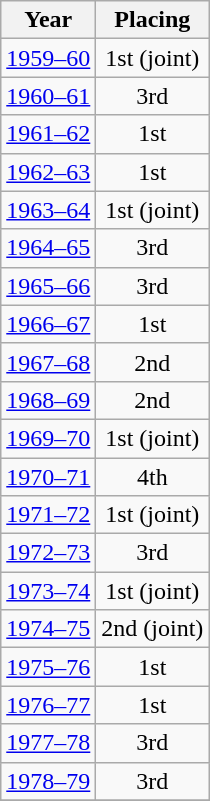<table class="wikitable sortable" style="text-align: center;">
<tr>
<th>Year</th>
<th>Placing</th>
</tr>
<tr>
<td><a href='#'>1959–60</a></td>
<td>1st (joint)</td>
</tr>
<tr>
<td><a href='#'>1960–61</a></td>
<td>3rd</td>
</tr>
<tr>
<td><a href='#'>1961–62</a></td>
<td>1st</td>
</tr>
<tr>
<td><a href='#'>1962–63</a></td>
<td>1st</td>
</tr>
<tr>
<td><a href='#'>1963–64</a></td>
<td>1st (joint)</td>
</tr>
<tr>
<td><a href='#'>1964–65</a></td>
<td>3rd</td>
</tr>
<tr>
<td><a href='#'>1965–66</a></td>
<td>3rd</td>
</tr>
<tr>
<td><a href='#'>1966–67</a></td>
<td>1st</td>
</tr>
<tr>
<td><a href='#'>1967–68</a></td>
<td>2nd</td>
</tr>
<tr>
<td><a href='#'>1968–69</a></td>
<td>2nd</td>
</tr>
<tr>
<td><a href='#'>1969–70</a></td>
<td>1st (joint)</td>
</tr>
<tr>
<td><a href='#'>1970–71</a></td>
<td>4th</td>
</tr>
<tr>
<td><a href='#'>1971–72</a></td>
<td>1st (joint)</td>
</tr>
<tr>
<td><a href='#'>1972–73</a></td>
<td>3rd</td>
</tr>
<tr>
<td><a href='#'>1973–74</a></td>
<td>1st (joint)</td>
</tr>
<tr>
<td><a href='#'>1974–75</a></td>
<td>2nd (joint)</td>
</tr>
<tr>
<td><a href='#'>1975–76</a></td>
<td>1st</td>
</tr>
<tr>
<td><a href='#'>1976–77</a></td>
<td>1st</td>
</tr>
<tr>
<td><a href='#'>1977–78</a></td>
<td>3rd</td>
</tr>
<tr>
<td><a href='#'>1978–79</a></td>
<td>3rd</td>
</tr>
<tr>
</tr>
</table>
